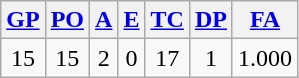<table class="wikitable">
<tr>
<th><a href='#'>GP</a></th>
<th><a href='#'>PO</a></th>
<th><a href='#'>A</a></th>
<th><a href='#'>E</a></th>
<th><a href='#'>TC</a></th>
<th><a href='#'>DP</a></th>
<th><a href='#'>FA</a></th>
</tr>
<tr align=center>
<td>15</td>
<td>15</td>
<td>2</td>
<td>0</td>
<td>17</td>
<td>1</td>
<td>1.000</td>
</tr>
</table>
